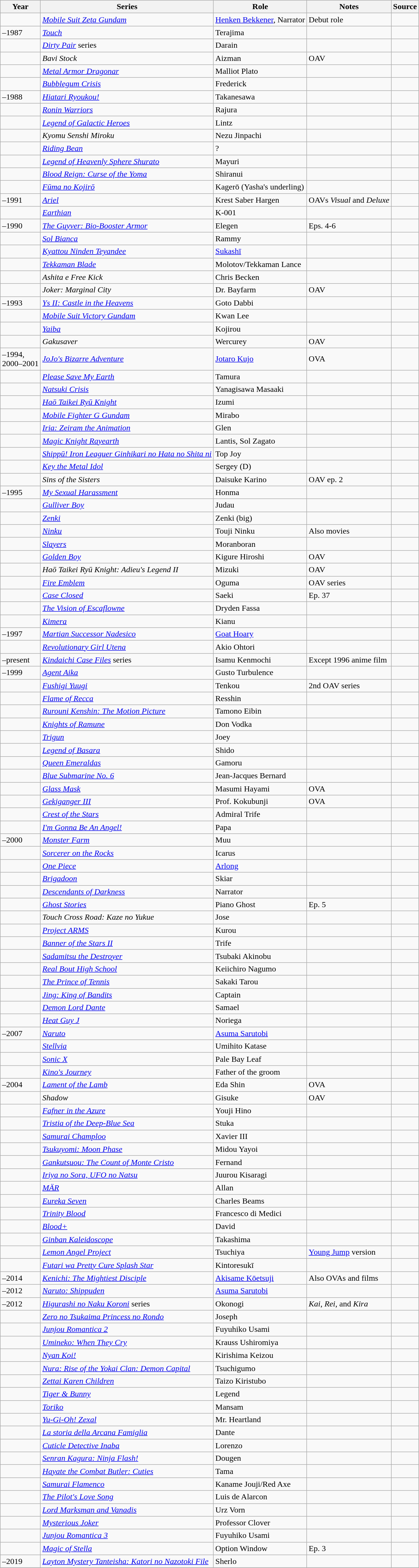<table class="wikitable sortable plainrowheaders">
<tr>
<th>Year</th>
<th>Series</th>
<th>Role</th>
<th class="unsortable">Notes</th>
<th class="unsortable">Source</th>
</tr>
<tr>
<td></td>
<td><em><a href='#'>Mobile Suit Zeta Gundam</a></em></td>
<td><a href='#'>Henken Bekkener</a>, Narrator</td>
<td>Debut role</td>
<td></td>
</tr>
<tr>
<td>–1987</td>
<td><em><a href='#'>Touch</a></em></td>
<td>Terajima</td>
<td></td>
<td></td>
</tr>
<tr>
<td></td>
<td><em><a href='#'>Dirty Pair</a></em> series</td>
<td>Darain</td>
<td></td>
<td></td>
</tr>
<tr>
<td></td>
<td><em>Bavi Stock</em></td>
<td>Aizman</td>
<td>OAV</td>
<td></td>
</tr>
<tr>
<td></td>
<td><em><a href='#'>Metal Armor Dragonar</a></em></td>
<td>Malliot Plato</td>
<td></td>
<td></td>
</tr>
<tr>
<td></td>
<td><em><a href='#'>Bubblegum Crisis</a></em></td>
<td>Frederick</td>
<td></td>
<td></td>
</tr>
<tr>
<td>–1988</td>
<td><em><a href='#'>Hiatari Ryoukou!</a></em></td>
<td>Takanesawa</td>
<td></td>
<td></td>
</tr>
<tr>
<td></td>
<td><em><a href='#'>Ronin Warriors</a></em></td>
<td>Rajura</td>
<td></td>
<td></td>
</tr>
<tr>
<td></td>
<td><em><a href='#'>Legend of Galactic Heroes</a></em></td>
<td>Lintz</td>
<td></td>
<td></td>
</tr>
<tr>
<td></td>
<td><em>Kyomu Senshi Miroku</em></td>
<td>Nezu Jinpachi</td>
<td></td>
<td></td>
</tr>
<tr>
<td></td>
<td><em><a href='#'>Riding Bean</a></em></td>
<td>?</td>
<td></td>
<td></td>
</tr>
<tr>
<td></td>
<td><em><a href='#'>Legend of Heavenly Sphere Shurato</a></em></td>
<td>Mayuri</td>
<td></td>
<td></td>
</tr>
<tr>
<td></td>
<td><em><a href='#'>Blood Reign: Curse of the Yoma</a></em></td>
<td>Shiranui</td>
<td></td>
<td></td>
</tr>
<tr>
<td></td>
<td><em><a href='#'>Fūma no Kojirō</a></em></td>
<td>Kagerō (Yasha's underling)</td>
<td></td>
<td></td>
</tr>
<tr>
<td>–1991</td>
<td><em><a href='#'>Ariel</a></em></td>
<td>Krest Saber Hargen</td>
<td>OAVs <em>Visual</em> and <em>Deluxe</em></td>
<td></td>
</tr>
<tr>
<td></td>
<td><em><a href='#'>Earthian</a></em></td>
<td>K-001</td>
<td></td>
<td></td>
</tr>
<tr>
<td>–1990</td>
<td><em><a href='#'>The Guyver: Bio-Booster Armor</a></em></td>
<td>Elegen</td>
<td>Eps. 4-6</td>
<td></td>
</tr>
<tr>
<td></td>
<td><em><a href='#'>Sol Bianca</a></em></td>
<td>Rammy</td>
<td></td>
<td></td>
</tr>
<tr>
<td></td>
<td><em><a href='#'>Kyattou Ninden Teyandee</a></em></td>
<td><a href='#'>Sukashī</a></td>
<td></td>
<td></td>
</tr>
<tr>
<td></td>
<td><em><a href='#'>Tekkaman Blade</a></em></td>
<td>Molotov/Tekkaman Lance</td>
<td></td>
<td></td>
</tr>
<tr>
<td></td>
<td><em>Ashita e Free Kick</em></td>
<td>Chris Becken</td>
<td></td>
<td></td>
</tr>
<tr>
<td></td>
<td><em>Joker: Marginal City</em></td>
<td>Dr. Bayfarm</td>
<td>OAV</td>
<td></td>
</tr>
<tr>
<td>–1993</td>
<td><em><a href='#'>Ys II: Castle in the Heavens</a></em></td>
<td>Goto Dabbi</td>
<td></td>
<td></td>
</tr>
<tr>
<td></td>
<td><em><a href='#'>Mobile Suit Victory Gundam</a></em></td>
<td>Kwan Lee</td>
<td></td>
<td></td>
</tr>
<tr>
<td></td>
<td><em><a href='#'>Yaiba</a></em></td>
<td>Kojirou</td>
<td></td>
<td></td>
</tr>
<tr>
<td></td>
<td><em>Gakusaver</em></td>
<td>Wercurey</td>
<td>OAV</td>
<td></td>
</tr>
<tr>
<td>–1994,<br>2000–2001</td>
<td><em><a href='#'>JoJo's Bizarre Adventure</a></em></td>
<td><a href='#'>Jotaro Kujo</a> </td>
<td>OVA</td>
<td></td>
</tr>
<tr>
<td></td>
<td><em><a href='#'>Please Save My Earth</a></em></td>
<td>Tamura</td>
<td></td>
<td></td>
</tr>
<tr>
<td></td>
<td><em><a href='#'>Natsuki Crisis</a></em></td>
<td>Yanagisawa Masaaki</td>
<td></td>
<td></td>
</tr>
<tr>
<td></td>
<td><em><a href='#'>Haō Taikei Ryū Knight</a></em></td>
<td>Izumi</td>
<td></td>
<td></td>
</tr>
<tr>
<td></td>
<td><em><a href='#'>Mobile Fighter G Gundam</a></em></td>
<td>Mirabo</td>
<td></td>
<td></td>
</tr>
<tr>
<td></td>
<td><em><a href='#'>Iria: Zeiram the Animation</a></em></td>
<td>Glen</td>
<td></td>
<td></td>
</tr>
<tr>
<td></td>
<td><em><a href='#'>Magic Knight Rayearth</a></em></td>
<td>Lantis, Sol Zagato</td>
<td></td>
<td></td>
</tr>
<tr>
<td></td>
<td><em><a href='#'>Shippū! Iron Leaguer Ginhikari no Hata no Shita ni</a></em></td>
<td>Top Joy</td>
<td></td>
<td></td>
</tr>
<tr>
<td></td>
<td><em><a href='#'>Key the Metal Idol</a></em></td>
<td>Sergey (D)</td>
<td></td>
<td></td>
</tr>
<tr>
<td></td>
<td><em>Sins of the Sisters</em></td>
<td>Daisuke Karino</td>
<td>OAV ep. 2</td>
<td></td>
</tr>
<tr>
<td>–1995</td>
<td><em><a href='#'>My Sexual Harassment</a></em></td>
<td>Honma</td>
<td></td>
<td></td>
</tr>
<tr>
<td></td>
<td><em><a href='#'>Gulliver Boy</a></em></td>
<td>Judau</td>
<td></td>
<td></td>
</tr>
<tr>
<td></td>
<td><em><a href='#'>Zenki</a></em></td>
<td>Zenki (big)</td>
<td></td>
<td></td>
</tr>
<tr>
<td></td>
<td><em><a href='#'>Ninku</a></em></td>
<td>Touji Ninku</td>
<td>Also movies</td>
<td></td>
</tr>
<tr>
<td></td>
<td><em><a href='#'>Slayers</a></em></td>
<td>Moranboran</td>
<td></td>
<td></td>
</tr>
<tr>
<td></td>
<td><em><a href='#'>Golden Boy</a></em></td>
<td>Kigure Hiroshi</td>
<td>OAV</td>
<td></td>
</tr>
<tr>
<td></td>
<td><em>Haō Taikei Ryū Knight: Adieu's Legend II</em></td>
<td>Mizuki</td>
<td>OAV</td>
<td></td>
</tr>
<tr>
<td></td>
<td><em><a href='#'>Fire Emblem</a></em></td>
<td>Oguma</td>
<td>OAV series</td>
<td></td>
</tr>
<tr>
<td></td>
<td><em><a href='#'>Case Closed</a></em></td>
<td>Saeki</td>
<td>Ep. 37</td>
<td></td>
</tr>
<tr>
<td></td>
<td><em><a href='#'>The Vision of Escaflowne</a></em></td>
<td>Dryden Fassa</td>
<td></td>
<td></td>
</tr>
<tr>
<td></td>
<td><em><a href='#'>Kimera</a></em></td>
<td>Kianu</td>
<td></td>
<td></td>
</tr>
<tr>
<td>–1997</td>
<td><em><a href='#'>Martian Successor Nadesico</a></em></td>
<td><a href='#'>Goat Hoary</a></td>
<td></td>
<td></td>
</tr>
<tr>
<td></td>
<td><em><a href='#'>Revolutionary Girl Utena</a></em></td>
<td>Akio Ohtori</td>
<td></td>
<td></td>
</tr>
<tr>
<td>–present</td>
<td><em><a href='#'>Kindaichi Case Files</a></em> series</td>
<td>Isamu Kenmochi</td>
<td>Except 1996 anime film</td>
<td></td>
</tr>
<tr>
<td>–1999</td>
<td><em><a href='#'>Agent Aika</a></em></td>
<td>Gusto Turbulence</td>
<td></td>
<td></td>
</tr>
<tr>
<td></td>
<td><em><a href='#'>Fushigi Yuugi</a></em></td>
<td>Tenkou</td>
<td>2nd OAV series</td>
<td></td>
</tr>
<tr>
<td></td>
<td><em><a href='#'>Flame of Recca</a></em></td>
<td>Resshin</td>
<td></td>
<td></td>
</tr>
<tr>
<td></td>
<td><em><a href='#'>Rurouni Kenshin: The Motion Picture</a></em></td>
<td>Tamono Eibin</td>
<td></td>
<td></td>
</tr>
<tr>
<td></td>
<td><em><a href='#'>Knights of Ramune</a></em></td>
<td>Don Vodka</td>
<td></td>
<td></td>
</tr>
<tr>
<td></td>
<td><em><a href='#'>Trigun</a></em></td>
<td>Joey</td>
<td></td>
<td></td>
</tr>
<tr>
<td></td>
<td><em><a href='#'>Legend of Basara</a></em></td>
<td>Shido</td>
<td></td>
<td></td>
</tr>
<tr>
<td></td>
<td><em><a href='#'>Queen Emeraldas</a></em></td>
<td>Gamoru</td>
<td></td>
<td></td>
</tr>
<tr>
<td></td>
<td><em><a href='#'>Blue Submarine No. 6</a></em></td>
<td>Jean-Jacques Bernard</td>
<td></td>
<td></td>
</tr>
<tr>
<td></td>
<td><em><a href='#'>Glass Mask</a></em></td>
<td>Masumi Hayami</td>
<td>OVA</td>
<td></td>
</tr>
<tr>
<td></td>
<td><em><a href='#'>Gekiganger III</a></em></td>
<td>Prof. Kokubunji</td>
<td>OVA</td>
<td></td>
</tr>
<tr>
<td></td>
<td><em><a href='#'>Crest of the Stars</a></em></td>
<td>Admiral Trife</td>
<td></td>
<td></td>
</tr>
<tr>
<td></td>
<td><em><a href='#'>I'm Gonna Be An Angel!</a></em></td>
<td>Papa</td>
<td></td>
<td></td>
</tr>
<tr>
<td>–2000</td>
<td><em><a href='#'>Monster Farm</a></em></td>
<td>Muu</td>
<td></td>
<td></td>
</tr>
<tr>
<td></td>
<td><em><a href='#'>Sorcerer on the Rocks</a></em></td>
<td>Icarus</td>
<td></td>
<td></td>
</tr>
<tr>
<td></td>
<td><em><a href='#'>One Piece</a></em></td>
<td><a href='#'>Arlong</a></td>
<td></td>
<td></td>
</tr>
<tr>
<td></td>
<td><em><a href='#'>Brigadoon</a></em></td>
<td>Skiar</td>
<td></td>
<td></td>
</tr>
<tr>
<td></td>
<td><em><a href='#'>Descendants of Darkness</a></em></td>
<td>Narrator</td>
<td></td>
<td></td>
</tr>
<tr>
<td></td>
<td><em><a href='#'>Ghost Stories</a></em></td>
<td>Piano Ghost</td>
<td>Ep. 5</td>
<td></td>
</tr>
<tr>
<td></td>
<td><em>Touch Cross Road: Kaze no Yukue</em></td>
<td>Jose</td>
<td></td>
<td></td>
</tr>
<tr>
<td></td>
<td><em><a href='#'>Project ARMS</a></em></td>
<td>Kurou</td>
<td></td>
<td></td>
</tr>
<tr>
<td></td>
<td><em><a href='#'>Banner of the Stars II</a></em></td>
<td>Trife</td>
<td></td>
<td></td>
</tr>
<tr>
<td></td>
<td><em><a href='#'>Sadamitsu the Destroyer</a></em></td>
<td>Tsubaki Akinobu</td>
<td></td>
<td></td>
</tr>
<tr>
<td></td>
<td><em><a href='#'>Real Bout High School</a></em></td>
<td>Keiichiro Nagumo</td>
<td></td>
<td></td>
</tr>
<tr>
<td></td>
<td><em><a href='#'>The Prince of Tennis</a></em></td>
<td>Sakaki Tarou</td>
<td></td>
<td></td>
</tr>
<tr>
<td></td>
<td><em><a href='#'>Jing: King of Bandits</a></em></td>
<td>Captain</td>
<td></td>
<td></td>
</tr>
<tr>
<td></td>
<td><em><a href='#'>Demon Lord Dante</a></em></td>
<td>Samael</td>
<td></td>
<td></td>
</tr>
<tr>
<td></td>
<td><em><a href='#'>Heat Guy J</a></em></td>
<td>Noriega</td>
<td></td>
<td></td>
</tr>
<tr>
<td>–2007</td>
<td><em><a href='#'>Naruto</a></em></td>
<td><a href='#'>Asuma Sarutobi</a></td>
<td></td>
<td></td>
</tr>
<tr>
<td></td>
<td><em><a href='#'>Stellvia</a></em></td>
<td>Umihito Katase</td>
<td></td>
<td></td>
</tr>
<tr>
<td></td>
<td><em><a href='#'>Sonic X</a></em></td>
<td>Pale Bay Leaf</td>
<td></td>
<td></td>
</tr>
<tr>
<td></td>
<td><em><a href='#'>Kino's Journey</a></em></td>
<td>Father of the groom</td>
<td></td>
<td></td>
</tr>
<tr>
<td>–2004</td>
<td><em><a href='#'>Lament of the Lamb</a></em></td>
<td>Eda Shin</td>
<td>OVA</td>
<td></td>
</tr>
<tr>
<td></td>
<td><em>Shadow</em></td>
<td>Gisuke</td>
<td>OAV</td>
<td></td>
</tr>
<tr>
<td></td>
<td><em><a href='#'>Fafner in the Azure</a></em></td>
<td>Youji Hino</td>
<td></td>
<td></td>
</tr>
<tr>
<td></td>
<td><em><a href='#'>Tristia of the Deep-Blue Sea</a></em></td>
<td>Stuka</td>
<td></td>
<td></td>
</tr>
<tr>
<td></td>
<td><em><a href='#'>Samurai Champloo</a></em></td>
<td>Xavier III</td>
<td></td>
<td></td>
</tr>
<tr>
<td></td>
<td><em><a href='#'>Tsukuyomi: Moon Phase</a></em></td>
<td>Midou Yayoi</td>
<td></td>
<td></td>
</tr>
<tr>
<td></td>
<td><em><a href='#'>Gankutsuou: The Count of Monte Cristo</a></em></td>
<td>Fernand</td>
<td></td>
<td></td>
</tr>
<tr>
<td></td>
<td><em><a href='#'>Iriya no Sora, UFO no Natsu</a></em></td>
<td>Juurou Kisaragi</td>
<td></td>
<td></td>
</tr>
<tr>
<td></td>
<td><em><a href='#'>MÄR</a></em></td>
<td>Allan</td>
<td></td>
<td></td>
</tr>
<tr>
<td></td>
<td><em><a href='#'>Eureka Seven</a></em></td>
<td>Charles Beams</td>
<td></td>
<td></td>
</tr>
<tr>
<td></td>
<td><em><a href='#'>Trinity Blood</a></em></td>
<td>Francesco di Medici</td>
<td></td>
<td></td>
</tr>
<tr>
<td></td>
<td><em><a href='#'>Blood+</a></em></td>
<td>David</td>
<td></td>
<td></td>
</tr>
<tr>
<td></td>
<td><em><a href='#'>Ginban Kaleidoscope</a></em></td>
<td>Takashima</td>
<td></td>
<td></td>
</tr>
<tr>
<td></td>
<td><em><a href='#'>Lemon Angel Project</a></em></td>
<td>Tsuchiya</td>
<td><a href='#'>Young Jump</a> version</td>
<td></td>
</tr>
<tr>
<td></td>
<td><em><a href='#'>Futari wa Pretty Cure Splash Star</a></em></td>
<td>Kintoresukī</td>
<td></td>
<td></td>
</tr>
<tr>
<td>–2014</td>
<td><em><a href='#'>Kenichi: The Mightiest Disciple</a></em></td>
<td><a href='#'>Akisame Kōetsuji</a></td>
<td>Also OVAs and films</td>
<td></td>
</tr>
<tr>
<td>–2012</td>
<td><em><a href='#'>Naruto: Shippuden</a></em></td>
<td><a href='#'>Asuma Sarutobi</a></td>
<td></td>
<td></td>
</tr>
<tr>
<td>–2012</td>
<td><em><a href='#'>Higurashi no Naku Koroni</a></em> series</td>
<td>Okonogi</td>
<td><em>Kai</em>, <em>Rei</em>, and <em>Kira</em></td>
<td></td>
</tr>
<tr>
<td></td>
<td><em><a href='#'>Zero no Tsukaima Princess no Rondo</a></em></td>
<td>Joseph</td>
<td></td>
<td></td>
</tr>
<tr>
<td></td>
<td><em><a href='#'>Junjou Romantica 2</a></em></td>
<td>Fuyuhiko Usami</td>
<td></td>
<td></td>
</tr>
<tr>
<td></td>
<td><em><a href='#'>Umineko: When They Cry</a></em></td>
<td>Krauss Ushiromiya</td>
<td></td>
<td></td>
</tr>
<tr>
<td></td>
<td><em><a href='#'>Nyan Koi!</a></em></td>
<td>Kirishima Keizou</td>
<td></td>
<td></td>
</tr>
<tr>
<td></td>
<td><em><a href='#'>Nura: Rise of the Yokai Clan: Demon Capital</a></em></td>
<td>Tsuchigumo</td>
<td></td>
<td></td>
</tr>
<tr>
<td></td>
<td><em><a href='#'>Zettai Karen Children</a></em></td>
<td>Taizo Kiristubo </td>
<td></td>
<td></td>
</tr>
<tr>
<td></td>
<td><em><a href='#'>Tiger & Bunny</a></em></td>
<td>Legend</td>
<td></td>
<td></td>
</tr>
<tr>
<td></td>
<td><em><a href='#'>Toriko</a></em></td>
<td>Mansam</td>
<td></td>
<td></td>
</tr>
<tr>
<td></td>
<td><em><a href='#'>Yu-Gi-Oh! Zexal</a></em></td>
<td>Mr. Heartland</td>
<td></td>
<td></td>
</tr>
<tr>
<td></td>
<td><em><a href='#'>La storia della Arcana Famiglia</a></em></td>
<td>Dante</td>
<td></td>
<td></td>
</tr>
<tr>
<td></td>
<td><em><a href='#'>Cuticle Detective Inaba</a></em></td>
<td>Lorenzo</td>
<td></td>
<td></td>
</tr>
<tr>
<td></td>
<td><em><a href='#'>Senran Kagura: Ninja Flash!</a></em></td>
<td>Dougen</td>
<td></td>
<td></td>
</tr>
<tr>
<td></td>
<td><em><a href='#'>Hayate the Combat Butler: Cuties</a></em></td>
<td>Tama</td>
<td></td>
<td></td>
</tr>
<tr>
<td></td>
<td><em><a href='#'>Samurai Flamenco</a></em></td>
<td>Kaname Jouji/Red Axe</td>
<td></td>
<td></td>
</tr>
<tr>
<td></td>
<td><em><a href='#'>The Pilot's Love Song</a></em></td>
<td>Luis de Alarcon</td>
<td></td>
<td></td>
</tr>
<tr>
<td></td>
<td><em><a href='#'>Lord Marksman and Vanadis</a></em></td>
<td>Urz Vorn</td>
<td></td>
<td></td>
</tr>
<tr>
<td></td>
<td><em><a href='#'>Mysterious Joker</a></em></td>
<td>Professor Clover</td>
<td></td>
<td></td>
</tr>
<tr>
<td></td>
<td><em><a href='#'>Junjou Romantica 3</a></em></td>
<td>Fuyuhiko Usami</td>
<td></td>
<td></td>
</tr>
<tr>
<td></td>
<td><em><a href='#'>Magic of Stella</a></em></td>
<td>Option Window</td>
<td>Ep. 3</td>
<td></td>
</tr>
<tr>
<td>–2019</td>
<td><em><a href='#'>Layton Mystery Tanteisha: Katori no Nazotoki File</a></em></td>
<td>Sherlo</td>
<td></td>
<td></td>
</tr>
<tr>
</tr>
</table>
